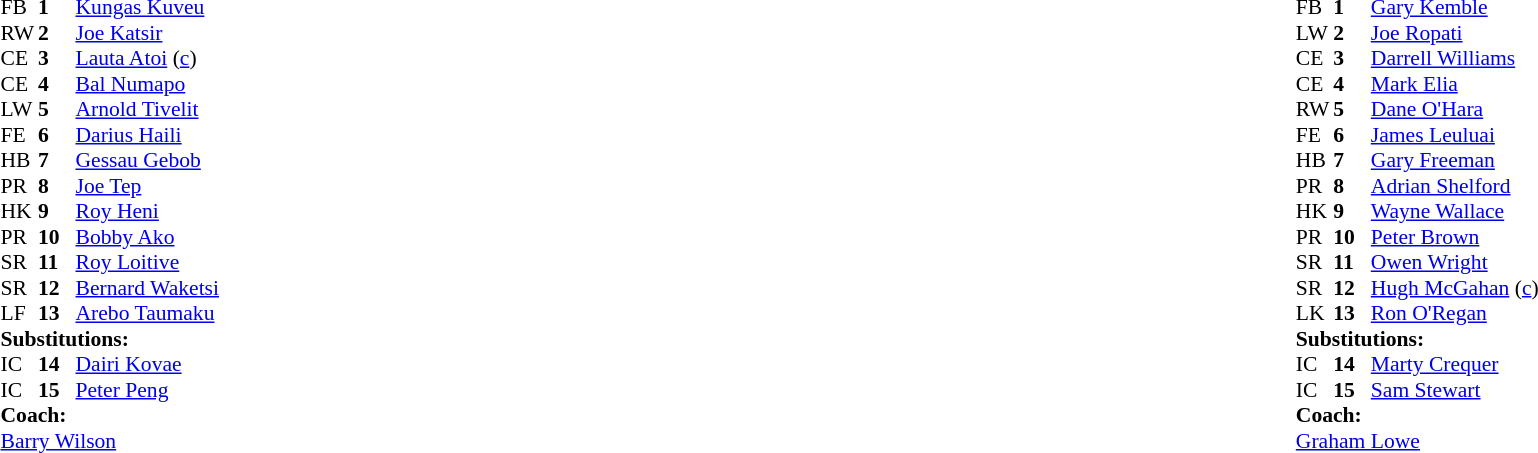<table width="100%">
<tr>
<td valign="top" width="50%"><br><table style="font-size: 90%" cellspacing="0" cellpadding="0">
<tr>
<th width="25"></th>
<th width="25"></th>
</tr>
<tr>
<td>FB</td>
<td><strong>1</strong></td>
<td><a href='#'>Kungas Kuveu</a></td>
</tr>
<tr>
<td>RW</td>
<td><strong>2</strong></td>
<td><a href='#'>Joe Katsir</a></td>
</tr>
<tr>
<td>CE</td>
<td><strong>3</strong></td>
<td><a href='#'>Lauta Atoi</a> (<a href='#'>c</a>)</td>
</tr>
<tr>
<td>CE</td>
<td><strong>4</strong></td>
<td><a href='#'>Bal Numapo</a></td>
</tr>
<tr>
<td>LW</td>
<td><strong>5</strong></td>
<td><a href='#'>Arnold Tivelit</a></td>
</tr>
<tr>
<td>FE</td>
<td><strong>6</strong></td>
<td><a href='#'>Darius Haili</a></td>
</tr>
<tr>
<td>HB</td>
<td><strong>7</strong></td>
<td><a href='#'>Gessau Gebob</a></td>
</tr>
<tr>
<td>PR</td>
<td><strong>8</strong></td>
<td><a href='#'>Joe Tep</a></td>
</tr>
<tr>
<td>HK</td>
<td><strong>9</strong></td>
<td><a href='#'>Roy Heni</a></td>
</tr>
<tr>
<td>PR</td>
<td><strong>10</strong></td>
<td><a href='#'>Bobby Ako</a></td>
</tr>
<tr>
<td>SR</td>
<td><strong>11</strong></td>
<td><a href='#'>Roy Loitive</a></td>
</tr>
<tr>
<td>SR</td>
<td><strong>12</strong></td>
<td><a href='#'>Bernard Waketsi</a></td>
</tr>
<tr>
<td>LF</td>
<td><strong>13</strong></td>
<td><a href='#'>Arebo Taumaku</a></td>
</tr>
<tr>
<td colspan=3><strong>Substitutions:</strong></td>
</tr>
<tr>
<td>IC</td>
<td><strong>14</strong></td>
<td><a href='#'>Dairi Kovae</a></td>
</tr>
<tr>
<td>IC</td>
<td><strong>15</strong></td>
<td><a href='#'>Peter Peng</a></td>
</tr>
<tr>
<td colspan=3><strong>Coach:</strong></td>
</tr>
<tr>
<td colspan="4"> <a href='#'>Barry Wilson</a></td>
</tr>
</table>
</td>
<td valign="top" width="50%"><br><table style="font-size: 90%" cellspacing="0" cellpadding="0" align="center">
<tr>
<th width="25"></th>
<th width="25"></th>
</tr>
<tr>
<td>FB</td>
<td><strong>1</strong></td>
<td><a href='#'>Gary Kemble</a></td>
</tr>
<tr>
<td>LW</td>
<td><strong>2</strong></td>
<td><a href='#'>Joe Ropati</a></td>
</tr>
<tr>
<td>CE</td>
<td><strong>3</strong></td>
<td><a href='#'>Darrell Williams</a></td>
</tr>
<tr>
<td>CE</td>
<td><strong>4</strong></td>
<td><a href='#'>Mark Elia</a></td>
</tr>
<tr>
<td>RW</td>
<td><strong>5</strong></td>
<td><a href='#'>Dane O'Hara</a></td>
</tr>
<tr>
<td>FE</td>
<td><strong>6</strong></td>
<td><a href='#'>James Leuluai</a></td>
</tr>
<tr>
<td>HB</td>
<td><strong>7</strong></td>
<td><a href='#'>Gary Freeman</a></td>
</tr>
<tr>
<td>PR</td>
<td><strong>8</strong></td>
<td><a href='#'>Adrian Shelford</a></td>
</tr>
<tr>
<td>HK</td>
<td><strong>9</strong></td>
<td><a href='#'>Wayne Wallace</a></td>
</tr>
<tr>
<td>PR</td>
<td><strong>10</strong></td>
<td><a href='#'>Peter Brown</a></td>
</tr>
<tr>
<td>SR</td>
<td><strong>11</strong></td>
<td><a href='#'>Owen Wright</a></td>
</tr>
<tr>
<td>SR</td>
<td><strong>12</strong></td>
<td><a href='#'>Hugh McGahan</a> (<a href='#'>c</a>)</td>
</tr>
<tr>
<td>LK</td>
<td><strong>13</strong></td>
<td><a href='#'>Ron O'Regan</a></td>
</tr>
<tr>
<td colspan=3><strong>Substitutions:</strong></td>
</tr>
<tr>
<td>IC</td>
<td><strong>14</strong></td>
<td><a href='#'>Marty Crequer</a></td>
</tr>
<tr>
<td>IC</td>
<td><strong>15</strong></td>
<td><a href='#'>Sam Stewart</a></td>
</tr>
<tr>
<td colspan=3><strong>Coach:</strong></td>
</tr>
<tr>
<td colspan="4"> <a href='#'>Graham Lowe</a></td>
</tr>
</table>
</td>
</tr>
</table>
